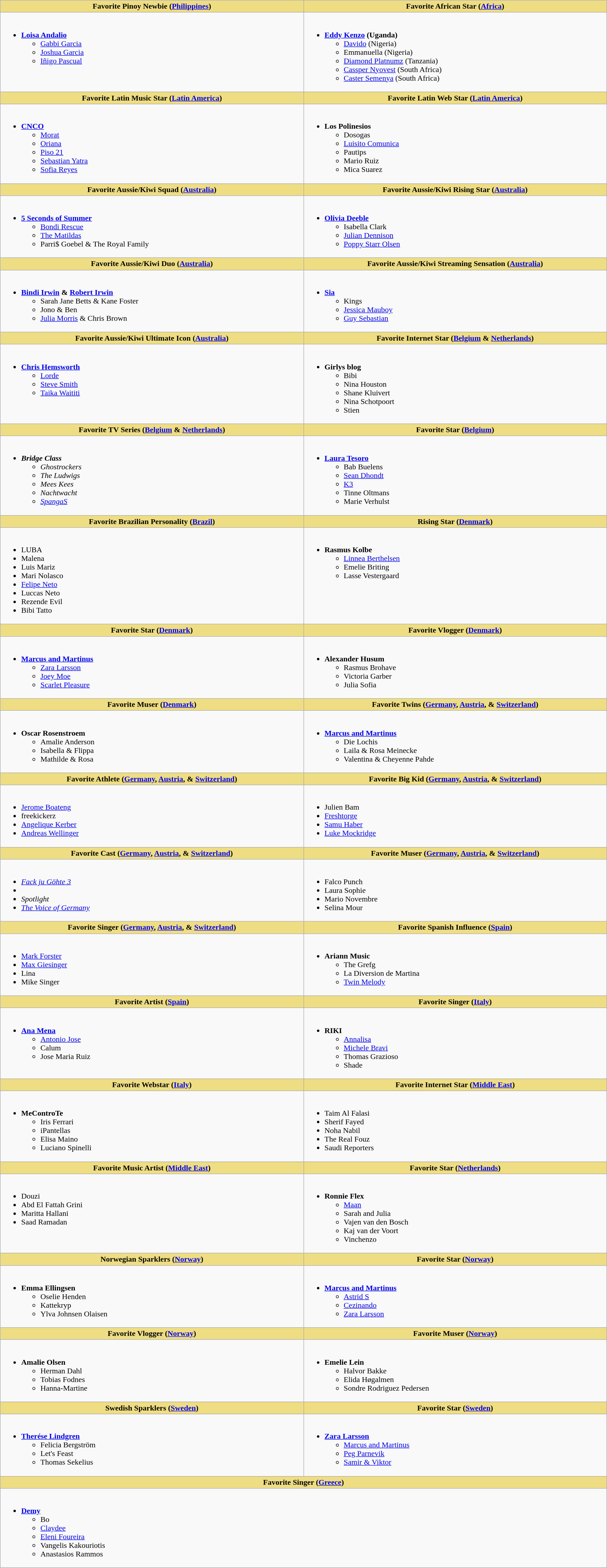<table class="wikitable" style="width:100%;">
<tr>
<th style="background:#EEDD82; width:50%">Favorite Pinoy Newbie (<a href='#'>Philippines</a>)</th>
<th style="background:#EEDD82; width:50%">Favorite African Star (<a href='#'>Africa</a>)</th>
</tr>
<tr>
<td valign="top"><br><ul><li><strong><a href='#'>Loisa Andalio</a></strong><ul><li><a href='#'>Gabbi Garcia</a></li><li><a href='#'>Joshua Garcia</a></li><li><a href='#'>Iñigo Pascual</a></li></ul></li></ul></td>
<td valign="top"><br><ul><li><strong><a href='#'>Eddy Kenzo</a> (Uganda)</strong><ul><li><a href='#'>Davido</a> (Nigeria)</li><li>Emmanuella (Nigeria)</li><li><a href='#'>Diamond Platnumz</a> (Tanzania)</li><li><a href='#'>Cassper Nyovest</a> (South Africa)</li><li><a href='#'>Caster Semenya</a> (South Africa)</li></ul></li></ul></td>
</tr>
<tr>
<th style="background:#EEDD82; width:50%">Favorite Latin Music Star (<a href='#'>Latin America</a>)</th>
<th style="background:#EEDD82; width:50%">Favorite Latin Web Star (<a href='#'>Latin America</a>)</th>
</tr>
<tr>
<td valign="top"><br><ul><li><strong><a href='#'>CNCO</a></strong><ul><li><a href='#'>Morat</a></li><li><a href='#'>Oriana</a></li><li><a href='#'>Piso 21</a></li><li><a href='#'>Sebastian Yatra</a></li><li><a href='#'>Sofia Reyes</a></li></ul></li></ul></td>
<td valign="top"><br><ul><li><strong>Los Polinesios</strong><ul><li>Dosogas</li><li><a href='#'>Luisito Comunica</a></li><li>Pautips</li><li>Mario Ruiz</li><li>Mica Suarez</li></ul></li></ul></td>
</tr>
<tr>
<th style="background:#EEDD82; width:50%">Favorite Aussie/Kiwi Squad (<a href='#'>Australia</a>)</th>
<th style="background:#EEDD82; width:50%">Favorite Aussie/Kiwi Rising Star (<a href='#'>Australia</a>)</th>
</tr>
<tr>
<td valign="top"><br><ul><li><strong><a href='#'>5 Seconds of Summer</a></strong><ul><li><a href='#'>Bondi Rescue</a></li><li><a href='#'>The Matildas</a></li><li>Parri$ Goebel & The Royal Family</li></ul></li></ul></td>
<td valign="top"><br><ul><li><strong><a href='#'>Olivia Deeble</a></strong><ul><li>Isabella Clark</li><li><a href='#'>Julian Dennison</a></li><li><a href='#'>Poppy Starr Olsen</a></li></ul></li></ul></td>
</tr>
<tr>
<th style="background:#EEDD82; width:50%">Favorite Aussie/Kiwi Duo (<a href='#'>Australia</a>)</th>
<th style="background:#EEDD82; width:50%">Favorite Aussie/Kiwi Streaming Sensation (<a href='#'>Australia</a>)</th>
</tr>
<tr>
<td valign="top"><br><ul><li><strong><a href='#'>Bindi Irwin</a> & <a href='#'>Robert Irwin</a></strong><ul><li>Sarah Jane Betts & Kane Foster</li><li>Jono & Ben</li><li><a href='#'>Julia Morris</a> & Chris Brown</li></ul></li></ul></td>
<td valign="top"><br><ul><li><strong><a href='#'>Sia</a></strong><ul><li>Kings</li><li><a href='#'>Jessica Mauboy</a></li><li><a href='#'>Guy Sebastian</a></li></ul></li></ul></td>
</tr>
<tr>
<th style="background:#EEDD82; width:50%">Favorite Aussie/Kiwi Ultimate Icon (<a href='#'>Australia</a>)</th>
<th style="background:#EEDD82; width:50%">Favorite Internet Star (<a href='#'>Belgium</a> & <a href='#'>Netherlands</a>)</th>
</tr>
<tr>
<td valign="top"><br><ul><li><strong><a href='#'>Chris Hemsworth</a></strong><ul><li><a href='#'>Lorde</a></li><li><a href='#'>Steve Smith</a></li><li><a href='#'>Taika Waititi</a></li></ul></li></ul></td>
<td valign="top"><br><ul><li><strong>Girlys blog</strong><ul><li>Bibi</li><li>Nina Houston</li><li>Shane Kluivert</li><li>Nina Schotpoort</li><li>Stien</li></ul></li></ul></td>
</tr>
<tr>
<th style="background:#EEDD82; width:50%">Favorite TV Series (<a href='#'>Belgium</a> & <a href='#'>Netherlands</a>)</th>
<th style="background:#EEDD82; width:50%">Favorite Star (<a href='#'>Belgium</a>)</th>
</tr>
<tr>
<td valign="top"><br><ul><li><strong><em>Bridge Class</em></strong><ul><li><em>Ghostrockers</em></li><li><em>The Ludwigs</em></li><li><em>Mees Kees</em></li><li><em>Nachtwacht</em></li><li><em><a href='#'>SpangaS</a></em></li></ul></li></ul></td>
<td valign="top"><br><ul><li><strong><a href='#'>Laura Tesoro</a></strong><ul><li>Bab Buelens</li><li><a href='#'>Sean Dhondt</a></li><li><a href='#'>K3</a></li><li>Tinne Oltmans</li><li>Marie Verhulst</li></ul></li></ul></td>
</tr>
<tr>
<th style="background:#EEDD82; width:50%">Favorite Brazilian Personality (<a href='#'>Brazil</a>)</th>
<th style="background:#EEDD82; width:50%">Rising Star (<a href='#'>Denmark</a>)</th>
</tr>
<tr>
<td valign="top"><br><ul><li>LUBA</li><li>Malena</li><li>Luis Mariz</li><li>Mari Nolasco</li><li><a href='#'>Felipe Neto</a></li><li>Luccas Neto</li><li>Rezende Evil</li><li>Bibi Tatto</li></ul></td>
<td valign="top"><br><ul><li><strong>Rasmus Kolbe</strong><ul><li><a href='#'>Linnea Berthelsen</a></li><li>Emelie Briting</li><li>Lasse Vestergaard</li></ul></li></ul></td>
</tr>
<tr>
<th style="background:#EEDD82; width:50%">Favorite Star (<a href='#'>Denmark</a>)</th>
<th style="background:#EEDD82; width:50%">Favorite Vlogger (<a href='#'>Denmark</a>)</th>
</tr>
<tr>
<td valign="top"><br><ul><li><strong><a href='#'>Marcus and Martinus</a></strong><ul><li><a href='#'>Zara Larsson</a></li><li><a href='#'>Joey Moe</a></li><li><a href='#'>Scarlet Pleasure</a></li></ul></li></ul></td>
<td valign="top"><br><ul><li><strong>Alexander Husum</strong><ul><li>Rasmus Brohave</li><li>Victoria Garber</li><li>Julia Sofia</li></ul></li></ul></td>
</tr>
<tr>
<th style="background:#EEDD82; width:50%">Favorite Muser (<a href='#'>Denmark</a>)</th>
<th style="background:#EEDD82; width:50%">Favorite Twins (<a href='#'>Germany</a>, <a href='#'>Austria</a>, & <a href='#'>Switzerland</a>)</th>
</tr>
<tr>
<td valign="top"><br><ul><li><strong>Oscar Rosenstroem</strong><ul><li>Amalie Anderson</li><li>Isabella & Flippa</li><li>Mathilde & Rosa</li></ul></li></ul></td>
<td valign="top"><br><ul><li><strong><a href='#'>Marcus and Martinus</a></strong><ul><li>Die Lochis</li><li>Laila & Rosa Meinecke</li><li>Valentina & Cheyenne Pahde</li></ul></li></ul></td>
</tr>
<tr>
<th style="background:#EEDD82; width:50%">Favorite Athlete (<a href='#'>Germany</a>, <a href='#'>Austria</a>, & <a href='#'>Switzerland</a>)</th>
<th style="background:#EEDD82; width:50%">Favorite Big Kid (<a href='#'>Germany</a>, <a href='#'>Austria</a>, & <a href='#'>Switzerland</a>)</th>
</tr>
<tr>
<td valign="top"><br><ul><li><a href='#'>Jerome Boateng</a></li><li>freekickerz</li><li><a href='#'>Angelique Kerber</a></li><li><a href='#'>Andreas Wellinger</a></li></ul></td>
<td valign="top"><br><ul><li>Julien Bam</li><li><a href='#'>Freshtorge</a></li><li><a href='#'>Samu Haber</a></li><li><a href='#'>Luke Mockridge</a></li></ul></td>
</tr>
<tr>
<th style="background:#EEDD82; width:50%">Favorite Cast (<a href='#'>Germany</a>, <a href='#'>Austria</a>, & <a href='#'>Switzerland</a>)</th>
<th style="background:#EEDD82; width:50%">Favorite Muser (<a href='#'>Germany</a>, <a href='#'>Austria</a>, & <a href='#'>Switzerland</a>)</th>
</tr>
<tr>
<td valign="top"><br><ul><li><em><a href='#'>Fack ju Göhte 3</a></em></li><li><em></em></li><li><em>Spotlight</em></li><li><em><a href='#'>The Voice of Germany</a></em></li></ul></td>
<td valign="top"><br><ul><li>Falco Punch</li><li>Laura Sophie</li><li>Mario Novembre</li><li>Selina Mour</li></ul></td>
</tr>
<tr>
<th style="background:#EEDD82; width:50%">Favorite Singer (<a href='#'>Germany</a>, <a href='#'>Austria</a>, & <a href='#'>Switzerland</a>)</th>
<th style="background:#EEDD82; width:50%">Favorite Spanish Influence (<a href='#'>Spain</a>)</th>
</tr>
<tr>
<td valign="top"><br><ul><li><a href='#'>Mark Forster</a></li><li><a href='#'>Max Giesinger</a></li><li>Lina</li><li>Mike Singer</li></ul></td>
<td valign="top"><br><ul><li><strong>Ariann Music</strong><ul><li>The Grefg</li><li>La Diversion de Martina</li><li><a href='#'>Twin Melody</a></li></ul></li></ul></td>
</tr>
<tr>
<th style="background:#EEDD82; width:50%">Favorite Artist (<a href='#'>Spain</a>)</th>
<th style="background:#EEDD82; width:50%">Favorite Singer (<a href='#'>Italy</a>)</th>
</tr>
<tr>
<td valign="top"><br><ul><li><strong><a href='#'>Ana Mena</a></strong><ul><li><a href='#'>Antonio Jose</a></li><li>Calum</li><li>Jose Maria Ruiz</li></ul></li></ul></td>
<td valign="top"><br><ul><li><strong>RIKI</strong><ul><li><a href='#'>Annalisa</a></li><li><a href='#'>Michele Bravi</a></li><li>Thomas Grazioso</li><li>Shade</li></ul></li></ul></td>
</tr>
<tr>
<th style="background:#EEDD82; width:50%">Favorite Webstar (<a href='#'>Italy</a>)</th>
<th style="background:#EEDD82; width:50%">Favorite Internet Star (<a href='#'>Middle East</a>)</th>
</tr>
<tr>
<td valign="top"><br><ul><li><strong>MeControTe</strong><ul><li>Iris Ferrari</li><li>iPantellas</li><li>Elisa Maino</li><li>Luciano Spinelli</li></ul></li></ul></td>
<td valign="top"><br><ul><li>Taim Al Falasi</li><li>Sherif Fayed</li><li>Noha Nabil</li><li>The Real Fouz</li><li>Saudi Reporters</li></ul></td>
</tr>
<tr>
<th style="background:#EEDD82; width:50%">Favorite Music Artist (<a href='#'>Middle East</a>)</th>
<th style="background:#EEDD82; width:50%">Favorite Star (<a href='#'>Netherlands</a>)</th>
</tr>
<tr>
<td valign="top"><br><ul><li>Douzi</li><li>Abd El Fattah Grini</li><li>Maritta Hallani</li><li>Saad Ramadan</li></ul></td>
<td valign="top"><br><ul><li><strong>Ronnie Flex</strong><ul><li><a href='#'>Maan</a></li><li>Sarah and Julia</li><li>Vajen van den Bosch</li><li>Kaj van der Voort</li><li>Vinchenzo</li></ul></li></ul></td>
</tr>
<tr>
<th style="background:#EEDD82; width:50%">Norwegian Sparklers (<a href='#'>Norway</a>)</th>
<th style="background:#EEDD82; width:50%">Favorite Star (<a href='#'>Norway</a>)</th>
</tr>
<tr>
<td valign="top"><br><ul><li><strong>Emma Ellingsen</strong><ul><li>Oselie Henden</li><li>Kattekryp</li><li>Ylva Johnsen Olaisen</li></ul></li></ul></td>
<td valign="top"><br><ul><li><strong><a href='#'>Marcus and Martinus</a></strong><ul><li><a href='#'>Astrid S</a></li><li><a href='#'>Cezinando</a></li><li><a href='#'>Zara Larsson</a></li></ul></li></ul></td>
</tr>
<tr>
<th style="background:#EEDD82; width:50%">Favorite Vlogger (<a href='#'>Norway</a>)</th>
<th style="background:#EEDD82; width:50%">Favorite Muser (<a href='#'>Norway</a>)</th>
</tr>
<tr>
<td valign="top"><br><ul><li><strong>Amalie Olsen</strong><ul><li>Herman Dahl</li><li>Tobias Fodnes</li><li>Hanna-Martine</li></ul></li></ul></td>
<td valign="top"><br><ul><li><strong>Emelie Lein</strong><ul><li>Halvor Bakke</li><li>Elida Høgalmen</li><li>Sondre Rodriguez Pedersen</li></ul></li></ul></td>
</tr>
<tr>
<th style="background:#EEDD82; width:50%">Swedish Sparklers (<a href='#'>Sweden</a>)</th>
<th style="background:#EEDD82; width:50%">Favorite Star (<a href='#'>Sweden</a>)</th>
</tr>
<tr>
<td valign="top"><br><ul><li><strong><a href='#'>Therése Lindgren</a></strong><ul><li>Felicia Bergström</li><li>Let's Feast</li><li>Thomas Sekelius</li></ul></li></ul></td>
<td valign="top"><br><ul><li><strong><a href='#'>Zara Larsson</a></strong><ul><li><a href='#'>Marcus and Martinus</a></li><li><a href='#'>Peg Parnevik</a></li><li><a href='#'>Samir & Viktor</a></li></ul></li></ul></td>
</tr>
<tr>
<th style="background:#EEDD82;" colspan="2">Favorite Singer (<a href='#'>Greece</a>)</th>
</tr>
<tr>
<td colspan="2" valign="top"><br><ul><li><strong><a href='#'>Demy</a></strong><ul><li>Bo</li><li><a href='#'>Claydee</a></li><li><a href='#'>Eleni Foureira</a></li><li>Vangelis Kakouriotis</li><li>Anastasios Rammos</li></ul></li></ul></td>
</tr>
</table>
